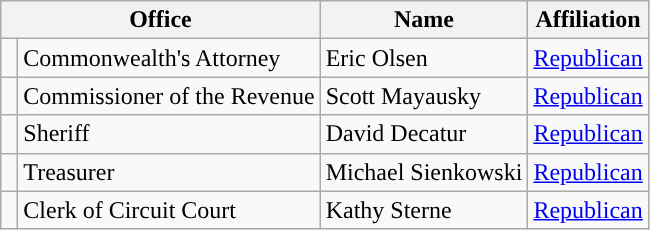<table class=wikitable>
<tr>
<th colspan="2"  style="text-align:center; vertical-align:bottom;">Office</th>
<th style="text-align:center;">Name</th>
<th valign=bottom>Affiliation</th>
</tr>
<tr>
<td style="background-color:"> </td>
<td>Commonwealth's Attorney</td>
<td>Eric Olsen</td>
<td style="text-align:center;"><a href='#'>Republican</a></td>
</tr>
<tr>
<td style="background-color:"> </td>
<td>Commissioner of the Revenue</td>
<td>Scott Mayausky</td>
<td style="text-align:center;"><a href='#'>Republican</a></td>
</tr>
<tr>
<td style="background-color:"> </td>
<td>Sheriff</td>
<td>David Decatur</td>
<td style="text-align:center;"><a href='#'>Republican</a></td>
</tr>
<tr>
<td style="background-color:"> </td>
<td>Treasurer</td>
<td>Michael Sienkowski</td>
<td style="text-align:center;"><a href='#'>Republican</a></td>
</tr>
<tr>
<td style="background-color:"> </td>
<td>Clerk of Circuit Court</td>
<td>Kathy Sterne</td>
<td style="text-align:center;"><a href='#'>Republican</a></td>
</tr>
</table>
